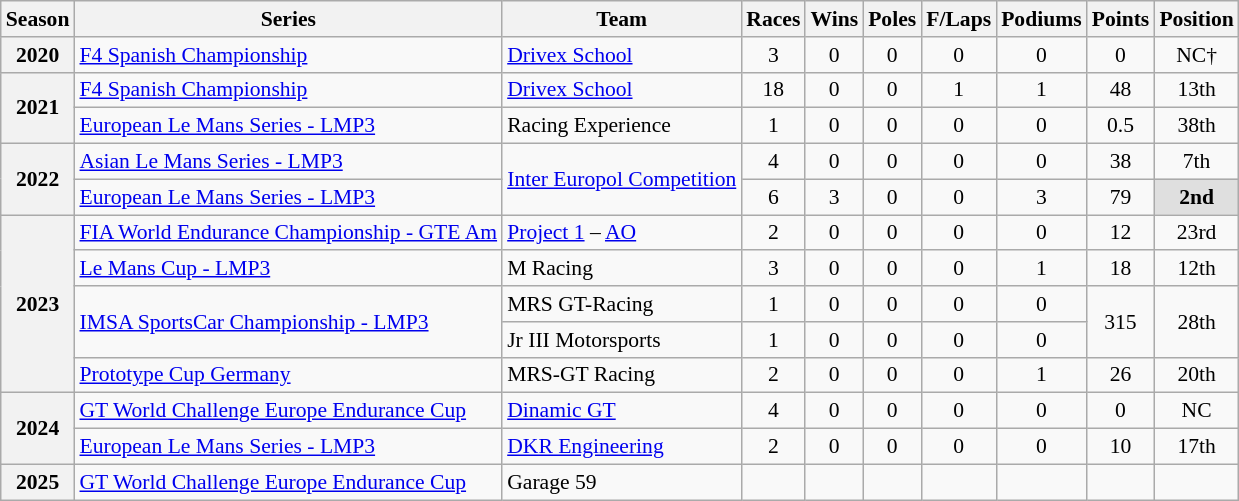<table class="wikitable" style="font-size: 90%; text-align:center">
<tr>
<th>Season</th>
<th>Series</th>
<th>Team</th>
<th>Races</th>
<th>Wins</th>
<th>Poles</th>
<th>F/Laps</th>
<th>Podiums</th>
<th>Points</th>
<th>Position</th>
</tr>
<tr>
<th>2020</th>
<td align="left"><a href='#'>F4 Spanish Championship</a></td>
<td align="left"><a href='#'>Drivex School</a></td>
<td>3</td>
<td>0</td>
<td>0</td>
<td>0</td>
<td>0</td>
<td>0</td>
<td>NC†</td>
</tr>
<tr>
<th rowspan="2">2021</th>
<td align="left"><a href='#'>F4 Spanish Championship</a></td>
<td align="left"><a href='#'>Drivex School</a></td>
<td>18</td>
<td>0</td>
<td>0</td>
<td>1</td>
<td>1</td>
<td>48</td>
<td>13th</td>
</tr>
<tr>
<td align="left"><a href='#'>European Le Mans Series - LMP3</a></td>
<td align="left">Racing Experience</td>
<td>1</td>
<td>0</td>
<td>0</td>
<td>0</td>
<td>0</td>
<td>0.5</td>
<td>38th</td>
</tr>
<tr>
<th rowspan="2">2022</th>
<td align="left"><a href='#'>Asian Le Mans Series - LMP3</a></td>
<td rowspan="2" align="left" nowrap><a href='#'>Inter Europol Competition</a></td>
<td>4</td>
<td>0</td>
<td>0</td>
<td>0</td>
<td>0</td>
<td>38</td>
<td>7th</td>
</tr>
<tr>
<td align="left"><a href='#'>European Le Mans Series - LMP3</a></td>
<td>6</td>
<td>3</td>
<td>0</td>
<td>0</td>
<td>3</td>
<td>79</td>
<td style="background:#DFDFDF;"><strong>2nd</strong></td>
</tr>
<tr>
<th rowspan="5">2023</th>
<td align=left nowrap><a href='#'>FIA World Endurance Championship - GTE Am</a></td>
<td align=left nowrap><a href='#'>Project 1</a> – <a href='#'>AO</a></td>
<td>2</td>
<td>0</td>
<td>0</td>
<td>0</td>
<td>0</td>
<td>12</td>
<td>23rd</td>
</tr>
<tr>
<td align="left"><a href='#'>Le Mans Cup - LMP3</a></td>
<td align="left">M Racing</td>
<td>3</td>
<td>0</td>
<td>0</td>
<td>0</td>
<td>1</td>
<td>18</td>
<td>12th</td>
</tr>
<tr>
<td rowspan="2" align="left"><a href='#'>IMSA SportsCar Championship - LMP3</a></td>
<td align="left">MRS GT-Racing</td>
<td>1</td>
<td>0</td>
<td>0</td>
<td>0</td>
<td>0</td>
<td rowspan="2">315</td>
<td rowspan="2">28th</td>
</tr>
<tr>
<td align=left>Jr III Motorsports</td>
<td>1</td>
<td>0</td>
<td>0</td>
<td>0</td>
<td>0</td>
</tr>
<tr>
<td align=left><a href='#'>Prototype Cup Germany</a></td>
<td align=left>MRS-GT Racing</td>
<td>2</td>
<td>0</td>
<td>0</td>
<td>0</td>
<td>1</td>
<td>26</td>
<td>20th</td>
</tr>
<tr>
<th rowspan="2">2024</th>
<td align=left><a href='#'>GT World Challenge Europe Endurance Cup</a></td>
<td align=left><a href='#'>Dinamic GT</a></td>
<td>4</td>
<td>0</td>
<td>0</td>
<td>0</td>
<td>0</td>
<td>0</td>
<td>NC</td>
</tr>
<tr>
<td align=left><a href='#'>European Le Mans Series - LMP3</a></td>
<td align=left><a href='#'>DKR Engineering</a></td>
<td>2</td>
<td>0</td>
<td>0</td>
<td>0</td>
<td>0</td>
<td>10</td>
<td>17th</td>
</tr>
<tr>
<th>2025</th>
<td align=left><a href='#'>GT World Challenge Europe Endurance Cup</a></td>
<td align=left>Garage 59</td>
<td></td>
<td></td>
<td></td>
<td></td>
<td></td>
<td></td>
<td></td>
</tr>
</table>
